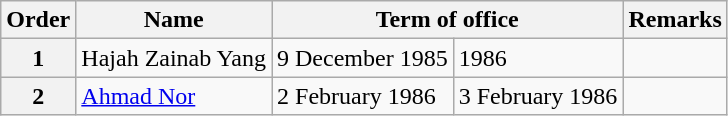<table class="wikitable">
<tr>
<th>Order</th>
<th>Name</th>
<th colspan="2">Term of office</th>
<th>Remarks</th>
</tr>
<tr>
<th>1</th>
<td>Hajah Zainab Yang</td>
<td>9 December 1985</td>
<td>1986</td>
<td></td>
</tr>
<tr>
<th>2</th>
<td><a href='#'>Ahmad Nor</a></td>
<td>2 February 1986</td>
<td>3 February 1986</td>
<td></td>
</tr>
</table>
